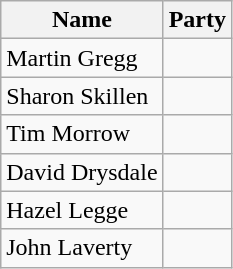<table class="wikitable">
<tr>
<th>Name</th>
<th colspan=2>Party</th>
</tr>
<tr>
<td>Martin Gregg</td>
<td></td>
</tr>
<tr>
<td>Sharon Skillen</td>
<td></td>
</tr>
<tr>
<td>Tim Morrow</td>
<td></td>
</tr>
<tr>
<td>David Drysdale</td>
<td></td>
</tr>
<tr>
<td>Hazel Legge</td>
<td></td>
</tr>
<tr>
<td>John Laverty</td>
<td></td>
</tr>
</table>
